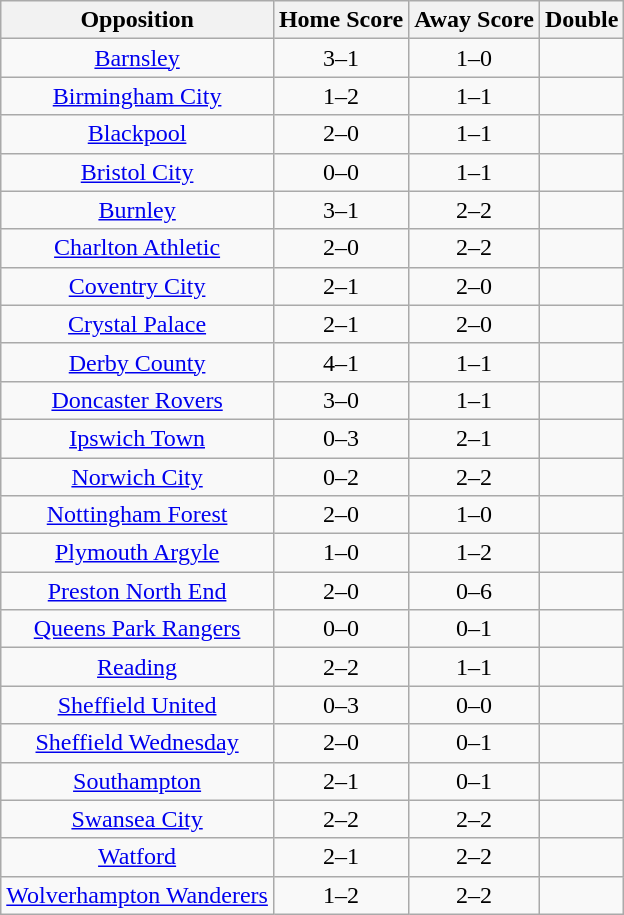<table class="wikitable" style="text-align: center">
<tr>
<th>Opposition</th>
<th>Home Score</th>
<th>Away Score</th>
<th>Double</th>
</tr>
<tr>
<td><a href='#'>Barnsley</a></td>
<td>3–1</td>
<td>1–0</td>
<td></td>
</tr>
<tr>
<td><a href='#'>Birmingham City</a></td>
<td>1–2</td>
<td>1–1</td>
<td></td>
</tr>
<tr>
<td><a href='#'>Blackpool</a></td>
<td>2–0</td>
<td>1–1</td>
<td></td>
</tr>
<tr>
<td><a href='#'>Bristol City</a></td>
<td>0–0</td>
<td>1–1</td>
<td></td>
</tr>
<tr>
<td><a href='#'>Burnley</a></td>
<td>3–1</td>
<td>2–2</td>
<td></td>
</tr>
<tr>
<td><a href='#'>Charlton Athletic</a></td>
<td>2–0</td>
<td>2–2</td>
<td></td>
</tr>
<tr>
<td><a href='#'>Coventry City</a></td>
<td>2–1</td>
<td>2–0</td>
<td></td>
</tr>
<tr>
<td><a href='#'>Crystal Palace</a></td>
<td>2–1</td>
<td>2–0</td>
<td></td>
</tr>
<tr>
<td><a href='#'>Derby County</a></td>
<td>4–1</td>
<td>1–1</td>
<td></td>
</tr>
<tr>
<td><a href='#'>Doncaster Rovers</a></td>
<td>3–0</td>
<td>1–1</td>
<td></td>
</tr>
<tr>
<td><a href='#'>Ipswich Town</a></td>
<td>0–3</td>
<td>2–1</td>
<td></td>
</tr>
<tr>
<td><a href='#'>Norwich City</a></td>
<td>0–2</td>
<td>2–2</td>
<td></td>
</tr>
<tr>
<td><a href='#'>Nottingham Forest</a></td>
<td>2–0</td>
<td>1–0</td>
<td></td>
</tr>
<tr>
<td><a href='#'>Plymouth Argyle</a></td>
<td>1–0</td>
<td>1–2</td>
<td></td>
</tr>
<tr>
<td><a href='#'>Preston North End</a></td>
<td>2–0</td>
<td>0–6</td>
<td></td>
</tr>
<tr>
<td><a href='#'>Queens Park Rangers</a></td>
<td>0–0</td>
<td>0–1</td>
<td></td>
</tr>
<tr>
<td><a href='#'>Reading</a></td>
<td>2–2</td>
<td>1–1</td>
<td></td>
</tr>
<tr>
<td><a href='#'>Sheffield United</a></td>
<td>0–3</td>
<td>0–0</td>
<td></td>
</tr>
<tr>
<td><a href='#'>Sheffield Wednesday</a></td>
<td>2–0</td>
<td>0–1</td>
<td></td>
</tr>
<tr>
<td><a href='#'>Southampton</a></td>
<td>2–1</td>
<td>0–1</td>
<td></td>
</tr>
<tr>
<td><a href='#'>Swansea City</a></td>
<td>2–2</td>
<td>2–2</td>
<td></td>
</tr>
<tr>
<td><a href='#'>Watford</a></td>
<td>2–1</td>
<td>2–2</td>
<td></td>
</tr>
<tr>
<td><a href='#'>Wolverhampton Wanderers</a></td>
<td>1–2</td>
<td>2–2</td>
<td></td>
</tr>
</table>
